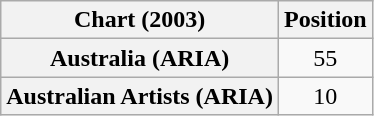<table class="wikitable sortable plainrowheaders" style="text-align:center">
<tr>
<th scope="col">Chart (2003)</th>
<th scope="col">Position</th>
</tr>
<tr>
<th scope="row">Australia (ARIA)</th>
<td>55</td>
</tr>
<tr>
<th scope="row">Australian Artists (ARIA)</th>
<td>10</td>
</tr>
</table>
